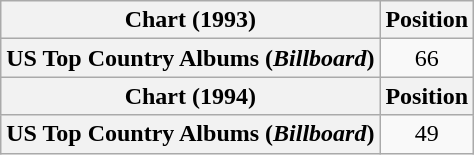<table class="wikitable plainrowheaders" style="text-align:center">
<tr>
<th scope="col">Chart (1993)</th>
<th scope="col">Position</th>
</tr>
<tr>
<th scope="row">US Top Country Albums (<em>Billboard</em>)</th>
<td>66</td>
</tr>
<tr>
<th scope="col">Chart (1994)</th>
<th scope="col">Position</th>
</tr>
<tr>
<th scope="row">US Top Country Albums (<em>Billboard</em>)</th>
<td>49</td>
</tr>
</table>
